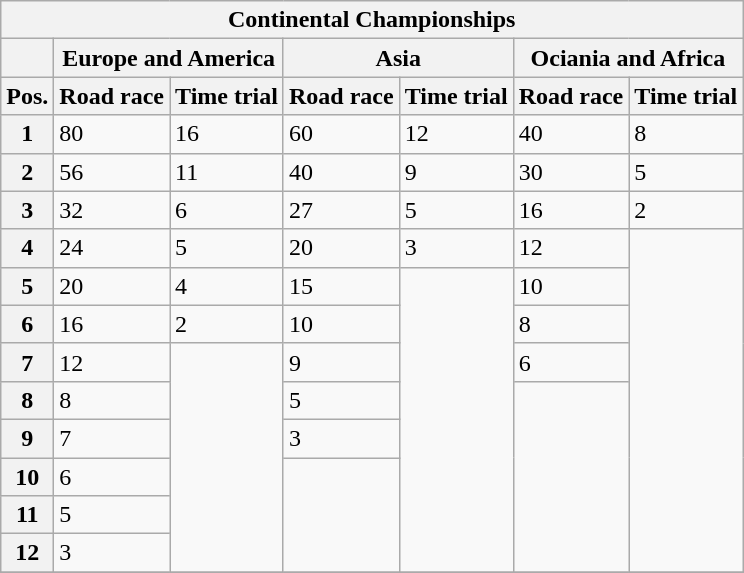<table class="wikitable">
<tr>
<th colspan=7>Continental Championships</th>
</tr>
<tr>
<th></th>
<th colspan=2>Europe and America</th>
<th colspan=2>Asia</th>
<th colspan=2>Ociania and Africa</th>
</tr>
<tr>
<th>Pos.</th>
<th>Road race</th>
<th>Time trial</th>
<th>Road race</th>
<th>Time trial</th>
<th>Road race</th>
<th>Time trial</th>
</tr>
<tr>
<th>1</th>
<td>80</td>
<td>16</td>
<td>60</td>
<td>12</td>
<td>40</td>
<td>8</td>
</tr>
<tr>
<th>2</th>
<td>56</td>
<td>11</td>
<td>40</td>
<td>9</td>
<td>30</td>
<td>5</td>
</tr>
<tr>
<th>3</th>
<td>32</td>
<td>6</td>
<td>27</td>
<td>5</td>
<td>16</td>
<td>2</td>
</tr>
<tr>
<th>4</th>
<td>24</td>
<td>5</td>
<td>20</td>
<td>3</td>
<td>12</td>
<td rowspan=9></td>
</tr>
<tr>
<th>5</th>
<td>20</td>
<td>4</td>
<td>15</td>
<td rowspan=8></td>
<td>10</td>
</tr>
<tr>
<th>6</th>
<td>16</td>
<td>2</td>
<td>10</td>
<td>8</td>
</tr>
<tr>
<th>7</th>
<td>12</td>
<td rowspan=6></td>
<td>9</td>
<td>6</td>
</tr>
<tr>
<th>8</th>
<td>8</td>
<td>5</td>
<td rowspan=5></td>
</tr>
<tr>
<th>9</th>
<td>7</td>
<td>3</td>
</tr>
<tr>
<th>10</th>
<td>6</td>
<td rowspan=3></td>
</tr>
<tr>
<th>11</th>
<td>5</td>
</tr>
<tr>
<th>12</th>
<td>3</td>
</tr>
<tr>
</tr>
</table>
